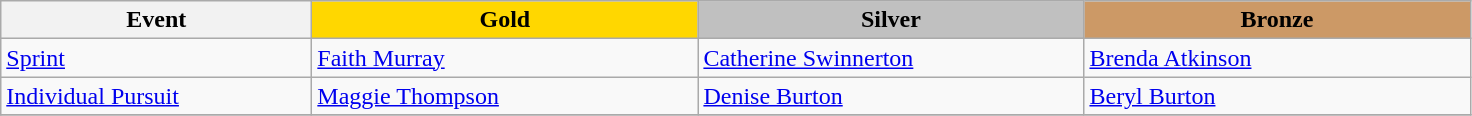<table class="wikitable" style="font-size: 100%">
<tr>
<th width=200>Event</th>
<th width=250 style="background-color: gold;">Gold</th>
<th width=250 style="background-color: silver;">Silver</th>
<th width=250 style="background-color: #cc9966;">Bronze</th>
</tr>
<tr>
<td><a href='#'>Sprint</a></td>
<td><a href='#'>Faith Murray</a></td>
<td><a href='#'>Catherine Swinnerton</a></td>
<td><a href='#'>Brenda Atkinson</a></td>
</tr>
<tr>
<td><a href='#'>Individual Pursuit</a></td>
<td><a href='#'>Maggie Thompson</a></td>
<td><a href='#'>Denise Burton</a></td>
<td><a href='#'>Beryl Burton</a></td>
</tr>
<tr>
</tr>
</table>
